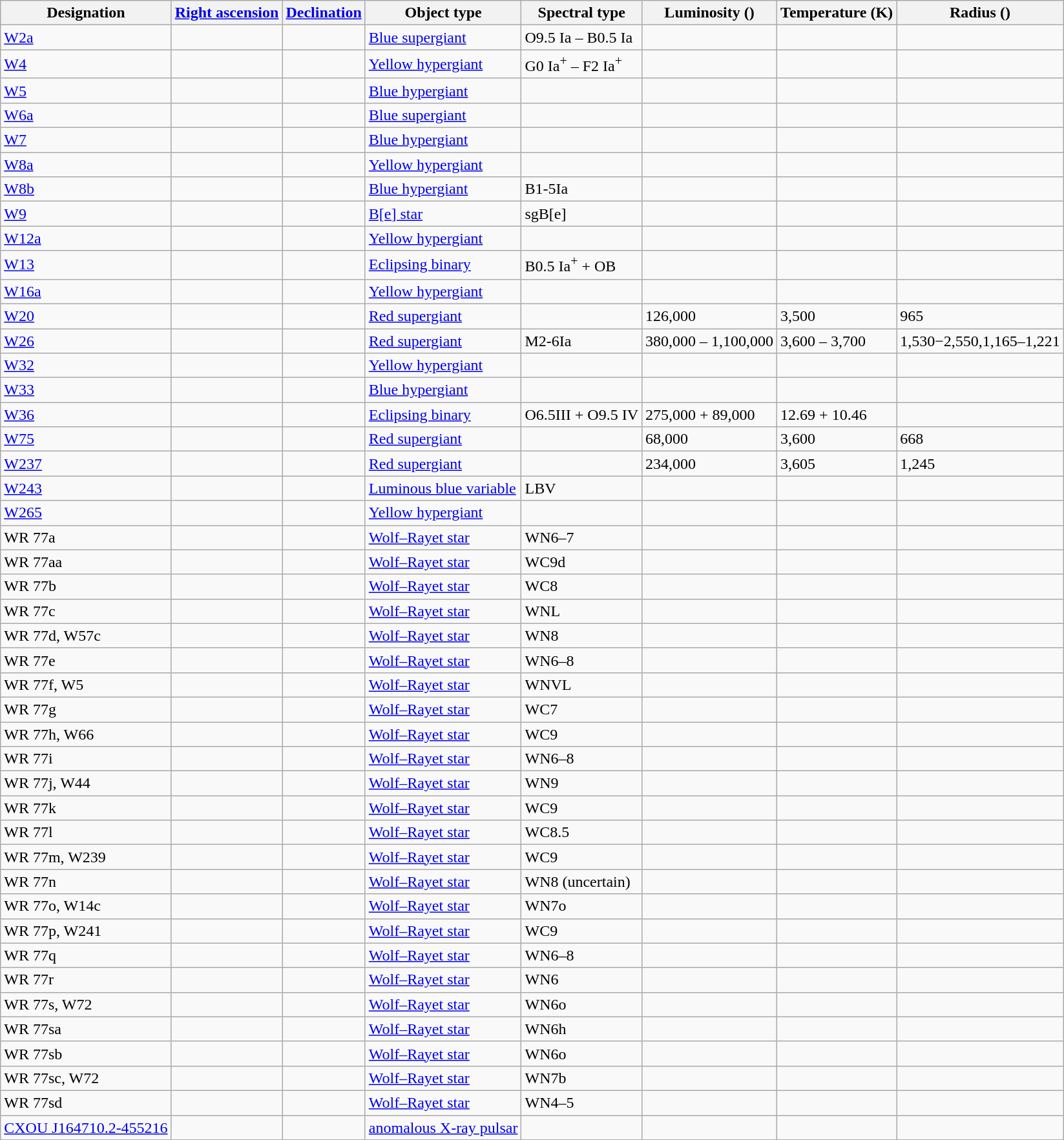<table class="wikitable sortable">
<tr>
<th>Designation</th>
<th><a href='#'>Right ascension</a></th>
<th><a href='#'>Declination</a></th>
<th>Object type</th>
<th>Spectral type</th>
<th>Luminosity ()</th>
<th>Temperature (K)</th>
<th>Radius ()</th>
</tr>
<tr>
<td><a href='#'>W2a</a></td>
<td></td>
<td></td>
<td><a href='#'>Blue supergiant</a></td>
<td>O9.5 Ia – B0.5 Ia</td>
<td></td>
<td></td>
<td></td>
</tr>
<tr>
<td><a href='#'>W4</a></td>
<td></td>
<td></td>
<td><a href='#'>Yellow hypergiant</a></td>
<td>G0 Ia<sup>+</sup> – F2 Ia<sup>+</sup></td>
<td></td>
<td></td>
<td></td>
</tr>
<tr>
<td><a href='#'>W5</a></td>
<td></td>
<td></td>
<td><a href='#'>Blue hypergiant</a></td>
<td></td>
<td></td>
<td></td>
<td></td>
</tr>
<tr>
<td><a href='#'>W6a</a></td>
<td></td>
<td></td>
<td><a href='#'>Blue supergiant</a></td>
<td></td>
<td></td>
<td></td>
<td></td>
</tr>
<tr>
<td><a href='#'>W7</a></td>
<td></td>
<td></td>
<td><a href='#'>Blue hypergiant</a></td>
<td></td>
<td></td>
<td></td>
<td></td>
</tr>
<tr>
<td><a href='#'>W8a</a></td>
<td></td>
<td></td>
<td><a href='#'>Yellow hypergiant</a></td>
<td></td>
<td></td>
<td></td>
<td></td>
</tr>
<tr>
<td><a href='#'>W8b</a></td>
<td></td>
<td></td>
<td><a href='#'>Blue hypergiant</a></td>
<td>B1-5Ia</td>
<td></td>
<td></td>
<td></td>
</tr>
<tr>
<td><a href='#'>W9</a></td>
<td></td>
<td></td>
<td><a href='#'>B[e] star</a></td>
<td>sgB[e]</td>
<td></td>
<td></td>
<td></td>
</tr>
<tr>
<td><a href='#'>W12a</a></td>
<td></td>
<td></td>
<td><a href='#'>Yellow hypergiant</a></td>
<td></td>
<td></td>
<td></td>
<td></td>
</tr>
<tr>
<td><a href='#'>W13</a></td>
<td></td>
<td></td>
<td><a href='#'>Eclipsing binary</a></td>
<td>B0.5 Ia<sup>+</sup> + OB</td>
<td></td>
<td></td>
<td></td>
</tr>
<tr>
<td><a href='#'>W16a</a></td>
<td></td>
<td></td>
<td><a href='#'>Yellow hypergiant</a></td>
<td></td>
<td></td>
<td></td>
<td></td>
</tr>
<tr>
<td><a href='#'>W20</a></td>
<td></td>
<td></td>
<td><a href='#'>Red supergiant</a></td>
<td></td>
<td>126,000</td>
<td>3,500</td>
<td>965</td>
</tr>
<tr>
<td><a href='#'>W26</a></td>
<td></td>
<td></td>
<td><a href='#'>Red supergiant</a></td>
<td>M2-6Ia</td>
<td>380,000 – 1,100,000</td>
<td>3,600 – 3,700</td>
<td>1,530−2,550,1,165–1,221</td>
</tr>
<tr>
<td><a href='#'>W32</a></td>
<td></td>
<td></td>
<td><a href='#'>Yellow hypergiant</a></td>
<td></td>
<td></td>
<td></td>
<td></td>
</tr>
<tr>
<td><a href='#'>W33</a></td>
<td></td>
<td></td>
<td><a href='#'>Blue hypergiant</a></td>
<td></td>
<td></td>
<td></td>
<td></td>
</tr>
<tr>
<td><a href='#'>W36</a></td>
<td></td>
<td></td>
<td><a href='#'>Eclipsing binary</a></td>
<td>O6.5III + O9.5 IV</td>
<td>275,000 + 89,000</td>
<td>12.69 + 10.46</td>
<td></td>
</tr>
<tr>
<td><a href='#'>W75</a></td>
<td></td>
<td></td>
<td><a href='#'>Red supergiant</a></td>
<td></td>
<td>68,000</td>
<td>3,600</td>
<td>668</td>
</tr>
<tr>
<td><a href='#'>W237</a></td>
<td></td>
<td></td>
<td><a href='#'>Red supergiant</a></td>
<td></td>
<td>234,000</td>
<td>3,605</td>
<td>1,245</td>
</tr>
<tr>
<td><a href='#'>W243</a></td>
<td></td>
<td></td>
<td><a href='#'>Luminous blue variable</a></td>
<td>LBV</td>
<td></td>
<td></td>
<td></td>
</tr>
<tr>
<td><a href='#'>W265</a></td>
<td></td>
<td></td>
<td><a href='#'>Yellow hypergiant</a></td>
<td></td>
<td></td>
<td></td>
<td></td>
</tr>
<tr>
<td>WR 77a</td>
<td></td>
<td></td>
<td><a href='#'>Wolf–Rayet star</a></td>
<td>WN6–7</td>
<td></td>
<td></td>
<td></td>
</tr>
<tr>
<td>WR 77aa</td>
<td></td>
<td></td>
<td><a href='#'>Wolf–Rayet star</a></td>
<td>WC9d</td>
<td></td>
<td></td>
<td></td>
</tr>
<tr>
<td>WR 77b</td>
<td></td>
<td></td>
<td><a href='#'>Wolf–Rayet star</a></td>
<td>WC8</td>
<td></td>
<td></td>
<td></td>
</tr>
<tr>
<td>WR 77c</td>
<td></td>
<td></td>
<td><a href='#'>Wolf–Rayet star</a></td>
<td>WNL</td>
<td></td>
<td></td>
<td></td>
</tr>
<tr>
<td>WR 77d, W57c</td>
<td></td>
<td></td>
<td><a href='#'>Wolf–Rayet star</a></td>
<td>WN8</td>
<td></td>
<td></td>
<td></td>
</tr>
<tr>
<td>WR 77e</td>
<td></td>
<td></td>
<td><a href='#'>Wolf–Rayet star</a></td>
<td>WN6–8</td>
<td></td>
<td></td>
<td></td>
</tr>
<tr>
<td>WR 77f, W5</td>
<td></td>
<td></td>
<td><a href='#'>Wolf–Rayet star</a></td>
<td>WNVL</td>
<td></td>
<td></td>
<td></td>
</tr>
<tr>
<td>WR 77g</td>
<td></td>
<td></td>
<td><a href='#'>Wolf–Rayet star</a></td>
<td>WC7</td>
<td></td>
<td></td>
<td></td>
</tr>
<tr>
<td>WR 77h, W66</td>
<td></td>
<td></td>
<td><a href='#'>Wolf–Rayet star</a></td>
<td>WC9</td>
<td></td>
<td></td>
<td></td>
</tr>
<tr>
<td>WR 77i</td>
<td></td>
<td></td>
<td><a href='#'>Wolf–Rayet star</a></td>
<td>WN6–8</td>
<td></td>
<td></td>
<td></td>
</tr>
<tr>
<td>WR 77j, W44</td>
<td></td>
<td></td>
<td><a href='#'>Wolf–Rayet star</a></td>
<td>WN9</td>
<td></td>
<td></td>
<td></td>
</tr>
<tr>
<td>WR 77k</td>
<td></td>
<td></td>
<td><a href='#'>Wolf–Rayet star</a></td>
<td>WC9</td>
<td></td>
<td></td>
<td></td>
</tr>
<tr>
<td>WR 77l</td>
<td></td>
<td></td>
<td><a href='#'>Wolf–Rayet star</a></td>
<td>WC8.5</td>
<td></td>
<td></td>
<td></td>
</tr>
<tr>
<td>WR 77m, W239</td>
<td></td>
<td></td>
<td><a href='#'>Wolf–Rayet star</a></td>
<td>WC9</td>
<td></td>
<td></td>
<td></td>
</tr>
<tr>
<td>WR 77n</td>
<td></td>
<td></td>
<td><a href='#'>Wolf–Rayet star</a></td>
<td>WN8 (uncertain)</td>
<td></td>
<td></td>
<td></td>
</tr>
<tr>
<td>WR 77o, W14c</td>
<td></td>
<td></td>
<td><a href='#'>Wolf–Rayet star</a></td>
<td>WN7o</td>
<td></td>
<td></td>
<td></td>
</tr>
<tr>
<td>WR 77p, W241</td>
<td></td>
<td></td>
<td><a href='#'>Wolf–Rayet star</a></td>
<td>WC9</td>
<td></td>
<td></td>
<td></td>
</tr>
<tr>
<td>WR 77q</td>
<td></td>
<td></td>
<td><a href='#'>Wolf–Rayet star</a></td>
<td>WN6–8</td>
<td></td>
<td></td>
<td></td>
</tr>
<tr>
<td>WR 77r</td>
<td></td>
<td></td>
<td><a href='#'>Wolf–Rayet star</a></td>
<td>WN6</td>
<td></td>
<td></td>
<td></td>
</tr>
<tr>
<td>WR 77s, W72</td>
<td></td>
<td></td>
<td><a href='#'>Wolf–Rayet star</a></td>
<td>WN6o</td>
<td></td>
<td></td>
<td></td>
</tr>
<tr>
<td>WR 77sa</td>
<td></td>
<td></td>
<td><a href='#'>Wolf–Rayet star</a></td>
<td>WN6h</td>
<td></td>
<td></td>
<td></td>
</tr>
<tr>
<td>WR 77sb</td>
<td></td>
<td></td>
<td><a href='#'>Wolf–Rayet star</a></td>
<td>WN6o</td>
<td></td>
<td></td>
<td></td>
</tr>
<tr>
<td>WR 77sc, W72</td>
<td></td>
<td></td>
<td><a href='#'>Wolf–Rayet star</a></td>
<td>WN7b</td>
<td></td>
<td></td>
<td></td>
</tr>
<tr>
<td>WR 77sd</td>
<td></td>
<td></td>
<td><a href='#'>Wolf–Rayet star</a></td>
<td>WN4–5</td>
<td></td>
<td></td>
<td></td>
</tr>
<tr>
<td><a href='#'>CXOU J164710.2-455216</a></td>
<td></td>
<td></td>
<td><a href='#'>anomalous X-ray pulsar</a></td>
<td></td>
<td></td>
<td></td>
<td></td>
</tr>
</table>
